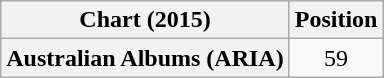<table class="wikitable plainrowheaders" style="text-align:center">
<tr>
<th scope="col">Chart (2015)</th>
<th scope="col">Position</th>
</tr>
<tr>
<th scope="row">Australian Albums (ARIA)</th>
<td>59</td>
</tr>
</table>
